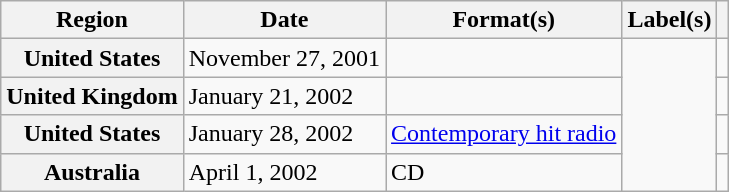<table class="wikitable plainrowheaders">
<tr>
<th scope="col">Region</th>
<th scope="col">Date</th>
<th scope="col">Format(s)</th>
<th scope="col">Label(s)</th>
<th scope="col"></th>
</tr>
<tr>
<th scope="row">United States</th>
<td>November 27, 2001</td>
<td></td>
<td rowspan="4"></td>
<td align="center"></td>
</tr>
<tr>
<th scope="row">United Kingdom</th>
<td>January 21, 2002</td>
<td></td>
<td align="center"></td>
</tr>
<tr>
<th scope="row">United States</th>
<td>January 28, 2002</td>
<td><a href='#'>Contemporary hit radio</a></td>
<td align="center"></td>
</tr>
<tr>
<th scope="row">Australia</th>
<td>April 1, 2002</td>
<td>CD</td>
<td align="center"></td>
</tr>
</table>
